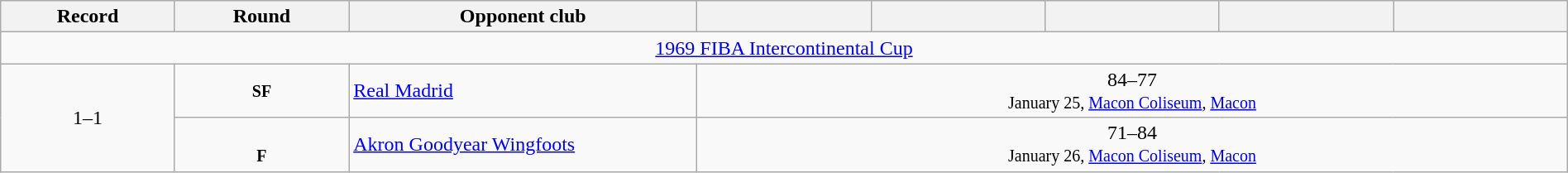<table class="wikitable" width=100% style="text-align: center;">
<tr>
<th width=10%>Record</th>
<th width=10%>Round</th>
<th width=20%>Opponent club</th>
<th width=10%></th>
<th width=10%></th>
<th width=10%></th>
<th width=10%></th>
<th width=10%></th>
</tr>
<tr>
<td colspan=8><a href='#'>1969 FIBA Intercontinental Cup</a></td>
</tr>
<tr>
<td rowspan=2>1–1</td>
<td><small><strong>SF</strong></small></td>
<td align=left> <a href='#'>Real Madrid</a></td>
<td colspan="5" style="text-align:center;">84–77<br><small>January 25, <a href='#'>Macon Coliseum</a>, <a href='#'>Macon</a></small></td>
</tr>
<tr>
<td><br><small><strong>F</strong></small></td>
<td align=left> <a href='#'>Akron Goodyear Wingfoots</a></td>
<td colspan="5" style="text-align:center;">71–84<br><small>January 26, <a href='#'>Macon Coliseum</a>, <a href='#'>Macon</a></small></td>
</tr>
</table>
